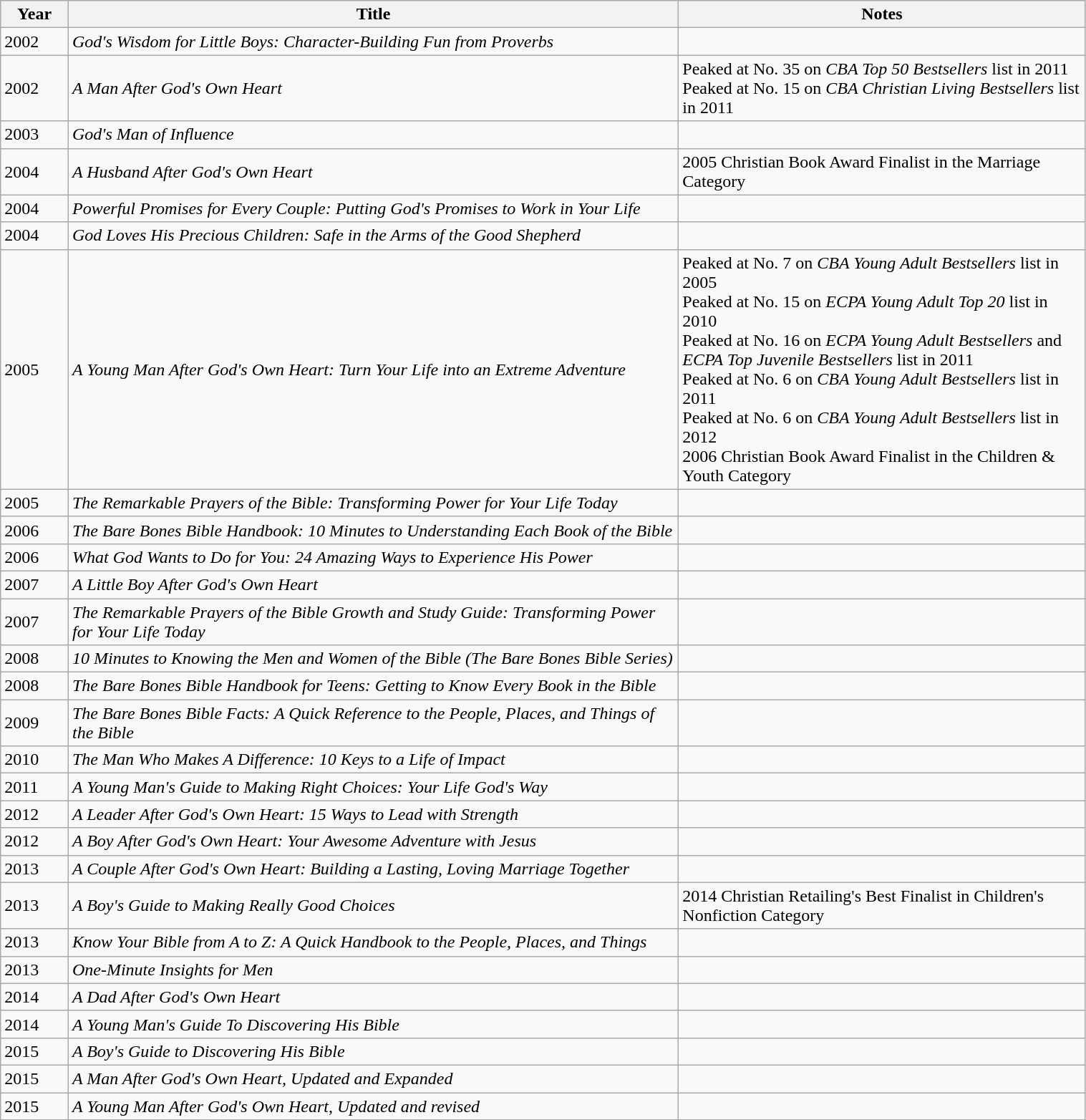<table class="wikitable" style="width:80%; text-align: left">
<tr>
<th width=   5%>Year</th>
<th width= 45%>Title</th>
<th width=  30%>Notes</th>
</tr>
<tr>
<td>2002</td>
<td><em>God's Wisdom for Little Boys: Character-Building Fun from Proverbs</em></td>
<td></td>
</tr>
<tr>
<td>2002</td>
<td><em>A Man After God's Own Heart</em></td>
<td>Peaked at No. 35 on <em>CBA Top 50 Bestsellers</em> list in 2011<br> Peaked at No. 15 on <em>CBA Christian Living Bestsellers</em> list in 2011</td>
</tr>
<tr>
<td>2003</td>
<td><em>God's Man of Influence</em></td>
<td></td>
</tr>
<tr>
<td>2004</td>
<td><em>A Husband After God's Own Heart</em></td>
<td>2005 Christian Book Award Finalist in the Marriage Category</td>
</tr>
<tr>
<td>2004</td>
<td><em>Powerful Promises for Every Couple: Putting God's Promises to Work in Your Life</em></td>
<td></td>
</tr>
<tr>
<td>2004</td>
<td><em>God Loves His Precious Children: Safe in the Arms of the Good Shepherd</em></td>
<td></td>
</tr>
<tr>
<td>2005</td>
<td><em>A Young Man After God's Own Heart: Turn Your Life into an Extreme Adventure</em></td>
<td>Peaked at No. 7 on <em>CBA Young Adult Bestsellers</em> list in 2005<br> Peaked at No. 15 on <em>ECPA Young Adult Top 20</em> list in 2010<br> Peaked at No. 16 on <em>ECPA Young Adult Bestsellers</em> and <em>ECPA Top Juvenile Bestsellers</em> list in 2011<br> Peaked at No. 6 on <em>CBA Young Adult Bestsellers</em> list in 2011<br> Peaked at No. 6 on <em>CBA Young Adult Bestsellers</em> list in 2012<br> 2006 Christian Book Award Finalist in the Children & Youth Category</td>
</tr>
<tr>
<td>2005</td>
<td><em>The Remarkable Prayers of the Bible: Transforming Power for Your Life Today</em></td>
<td></td>
</tr>
<tr>
<td>2006</td>
<td><em>The Bare Bones Bible Handbook: 10 Minutes to Understanding Each Book of the Bible</em></td>
<td></td>
</tr>
<tr>
<td>2006</td>
<td><em>What God Wants to Do for You: 24 Amazing Ways to Experience His Power</em></td>
<td></td>
</tr>
<tr>
<td>2007</td>
<td><em>A Little Boy After God's Own Heart</em></td>
<td></td>
</tr>
<tr>
<td>2007</td>
<td><em>The Remarkable Prayers of the Bible Growth and Study Guide: Transforming Power for Your Life Today</em></td>
<td></td>
</tr>
<tr>
<td>2008</td>
<td><em>10 Minutes to Knowing the Men and Women of the Bible (The Bare Bones Bible Series)</em></td>
<td></td>
</tr>
<tr>
<td>2008</td>
<td><em>The Bare Bones Bible Handbook for Teens: Getting to Know Every Book in the Bible</em></td>
<td></td>
</tr>
<tr>
<td>2009</td>
<td><em>The Bare Bones Bible Facts: A Quick Reference to the People, Places, and Things of the Bible</em></td>
<td></td>
</tr>
<tr>
<td>2010</td>
<td><em>The Man Who Makes A Difference: 10 Keys to a Life of Impact</em></td>
<td></td>
</tr>
<tr>
<td>2011</td>
<td><em>A Young Man's Guide to Making Right Choices: Your Life God's Way</em></td>
<td></td>
</tr>
<tr>
<td>2012</td>
<td><em>A Leader After God's Own Heart: 15 Ways to Lead with Strength</em></td>
<td></td>
</tr>
<tr>
<td>2012</td>
<td><em>A Boy After God's Own Heart: Your Awesome Adventure with Jesus</em></td>
<td></td>
</tr>
<tr>
<td>2013</td>
<td><em>A Couple After God's Own Heart: Building a Lasting, Loving Marriage Together</em></td>
<td></td>
</tr>
<tr>
<td>2013</td>
<td><em>A Boy's Guide to Making Really Good Choices</em></td>
<td>2014 Christian Retailing's Best Finalist in Children's Nonfiction Category</td>
</tr>
<tr>
<td>2013</td>
<td><em>Know Your Bible from A to Z: A Quick Handbook to the People, Places, and Things</em></td>
<td></td>
</tr>
<tr>
<td>2013</td>
<td><em>One-Minute Insights for Men</em></td>
<td></td>
</tr>
<tr>
<td>2014</td>
<td><em>A Dad After God's Own Heart</em></td>
<td></td>
</tr>
<tr>
<td>2014</td>
<td><em>A Young Man's Guide To Discovering His Bible</em></td>
<td></td>
</tr>
<tr>
<td>2015</td>
<td><em>A Boy's Guide to Discovering His Bible</em></td>
<td></td>
</tr>
<tr>
<td>2015</td>
<td><em>A Man After God's Own Heart, Updated and Expanded</em></td>
<td></td>
</tr>
<tr>
<td>2015</td>
<td><em>A Young Man After God's Own Heart, Updated and revised</em></td>
<td></td>
</tr>
<tr>
</tr>
</table>
